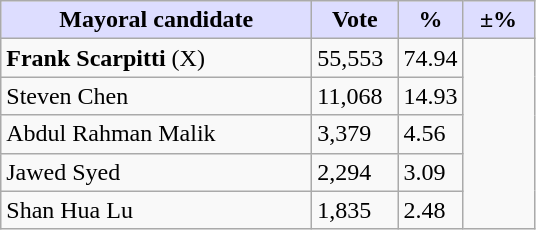<table class="wikitable">
<tr>
<th style="background:#ddf; width:200px;">Mayoral candidate</th>
<th style="background:#ddf; width:50px;">Vote</th>
<th style="background:#ddf; width:30px;">%</th>
<th style="background:#ddf; width:40px;">±%</th>
</tr>
<tr>
<td><strong>Frank Scarpitti</strong> (X)</td>
<td>55,553</td>
<td>74.94</td>
</tr>
<tr>
<td>Steven Chen</td>
<td>11,068</td>
<td>14.93</td>
</tr>
<tr>
<td>Abdul Rahman Malik</td>
<td>3,379</td>
<td>4.56</td>
</tr>
<tr>
<td>Jawed Syed</td>
<td>2,294</td>
<td>3.09</td>
</tr>
<tr>
<td>Shan Hua Lu</td>
<td>1,835</td>
<td>2.48</td>
</tr>
</table>
